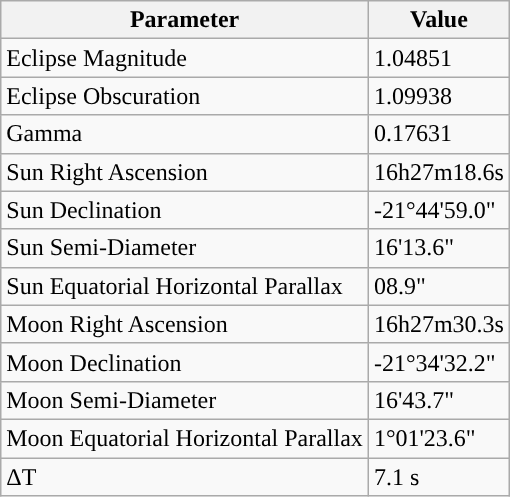<table class="wikitable">
<tr>
<th>Parameter</th>
<th>Value</th>
</tr>
<tr>
<td>Eclipse Magnitude</td>
<td>1.04851</td>
</tr>
<tr>
<td>Eclipse Obscuration</td>
<td>1.09938</td>
</tr>
<tr>
<td>Gamma</td>
<td>0.17631</td>
</tr>
<tr>
<td>Sun Right Ascension</td>
<td>16h27m18.6s</td>
</tr>
<tr>
<td>Sun Declination</td>
<td>-21°44'59.0"</td>
</tr>
<tr>
<td>Sun Semi-Diameter</td>
<td>16'13.6"</td>
</tr>
<tr>
<td>Sun Equatorial Horizontal Parallax</td>
<td>08.9"</td>
</tr>
<tr>
<td>Moon Right Ascension</td>
<td>16h27m30.3s</td>
</tr>
<tr>
<td>Moon Declination</td>
<td>-21°34'32.2"</td>
</tr>
<tr>
<td>Moon Semi-Diameter</td>
<td>16'43.7"</td>
</tr>
<tr>
<td>Moon Equatorial Horizontal Parallax</td>
<td>1°01'23.6"</td>
</tr>
<tr>
<td>ΔT</td>
<td>7.1 s</td>
</tr>
</table>
